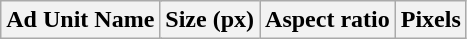<table class="wikitable">
<tr>
<th style="text-align:left" colspan=2>Ad Unit Name</th>
<th colspan=3>Size (px)</th>
<th>Aspect ratio</th>
<th>Pixels<br>













</th>
</tr>
</table>
